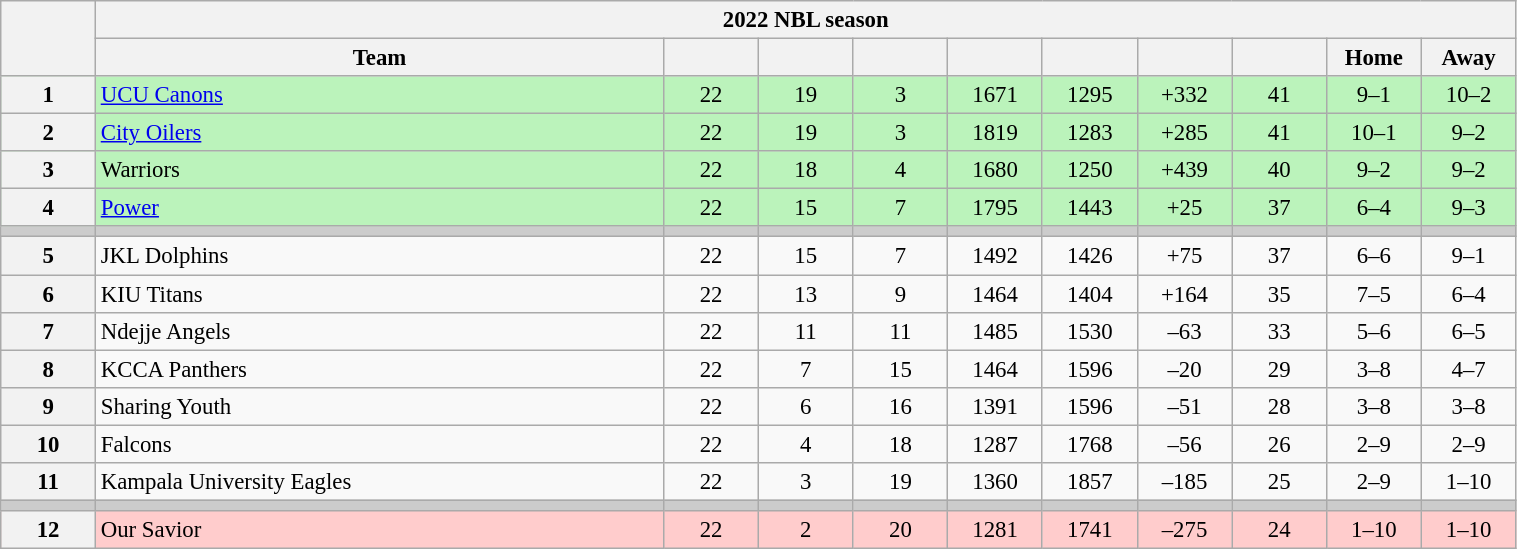<table class="wikitable" width="80%" style="font-size:95%; text-align:center">
<tr>
<th rowspan="2" width="5%"></th>
<th colspan="10" style="text-align:center">2022 NBL season</th>
</tr>
<tr>
<th width="30%">Team</th>
<th width="5%"></th>
<th width="5%"></th>
<th width="5%"></th>
<th width="5%"></th>
<th width="5%"></th>
<th width="5%"></th>
<th width="5%"></th>
<th width="5%">Home</th>
<th width="5%">Away</th>
</tr>
<tr style="background-color:#BBF3BB;">
<th>1</th>
<td style="text-align:left;"><a href='#'>UCU Canons</a></td>
<td>22</td>
<td>19</td>
<td>3</td>
<td>1671</td>
<td>1295</td>
<td>+332</td>
<td>41</td>
<td>9–1</td>
<td>10–2</td>
</tr>
<tr style="background-color:#BBF3BB;">
<th>2</th>
<td style="text-align:left;"><a href='#'>City Oilers</a></td>
<td>22</td>
<td>19</td>
<td>3</td>
<td>1819</td>
<td>1283</td>
<td>+285</td>
<td>41</td>
<td>10–1</td>
<td>9–2</td>
</tr>
<tr style="background-color:#BBF3BB;">
<th>3</th>
<td style="text-align:left;">Warriors</td>
<td>22</td>
<td>18</td>
<td>4</td>
<td>1680</td>
<td>1250</td>
<td>+439</td>
<td>40</td>
<td>9–2</td>
<td>9–2</td>
</tr>
<tr style="background-color:#BBF3BB;">
<th>4</th>
<td style="text-align:left;"><a href='#'>Power</a></td>
<td>22</td>
<td>15</td>
<td>7</td>
<td>1795</td>
<td>1443</td>
<td>+25</td>
<td>37</td>
<td>6–4</td>
<td>9–3</td>
</tr>
<tr style="background-color:#CCCCCC">
<td></td>
<td></td>
<td></td>
<td></td>
<td></td>
<td></td>
<td></td>
<td></td>
<td></td>
<td></td>
<td></td>
</tr>
<tr>
<th>5</th>
<td style="text-align:left;">JKL Dolphins</td>
<td>22</td>
<td>15</td>
<td>7</td>
<td>1492</td>
<td>1426</td>
<td>+75</td>
<td>37</td>
<td>6–6</td>
<td>9–1</td>
</tr>
<tr>
<th>6</th>
<td style="text-align:left;">KIU Titans</td>
<td>22</td>
<td>13</td>
<td>9</td>
<td>1464</td>
<td>1404</td>
<td>+164</td>
<td>35</td>
<td>7–5</td>
<td>6–4</td>
</tr>
<tr>
<th>7</th>
<td style="text-align:left;">Ndejje Angels</td>
<td>22</td>
<td>11</td>
<td>11</td>
<td>1485</td>
<td>1530</td>
<td>–63</td>
<td>33</td>
<td>5–6</td>
<td>6–5</td>
</tr>
<tr>
<th>8</th>
<td style="text-align:left;">KCCA Panthers</td>
<td>22</td>
<td>7</td>
<td>15</td>
<td>1464</td>
<td>1596</td>
<td>–20</td>
<td>29</td>
<td>3–8</td>
<td>4–7</td>
</tr>
<tr>
<th>9</th>
<td style="text-align:left;">Sharing Youth</td>
<td>22</td>
<td>6</td>
<td>16</td>
<td>1391</td>
<td>1596</td>
<td>–51</td>
<td>28</td>
<td>3–8</td>
<td>3–8</td>
</tr>
<tr>
<th>10</th>
<td style="text-align:left;">Falcons</td>
<td>22</td>
<td>4</td>
<td>18</td>
<td>1287</td>
<td>1768</td>
<td>–56</td>
<td>26</td>
<td>2–9</td>
<td>2–9</td>
</tr>
<tr>
<th>11</th>
<td style="text-align:left;">Kampala University Eagles</td>
<td>22</td>
<td>3</td>
<td>19</td>
<td>1360</td>
<td>1857</td>
<td>–185</td>
<td>25</td>
<td>2–9</td>
<td>1–10</td>
</tr>
<tr style="background-color:#CCCCCC">
<td></td>
<td></td>
<td></td>
<td></td>
<td></td>
<td></td>
<td></td>
<td></td>
<td></td>
<td></td>
<td></td>
</tr>
<tr style="background-color:#fcc;">
<th>12</th>
<td style="text-align:left;">Our Savior</td>
<td>22</td>
<td>2</td>
<td>20</td>
<td>1281</td>
<td>1741</td>
<td>–275</td>
<td>24</td>
<td>1–10</td>
<td>1–10</td>
</tr>
</table>
